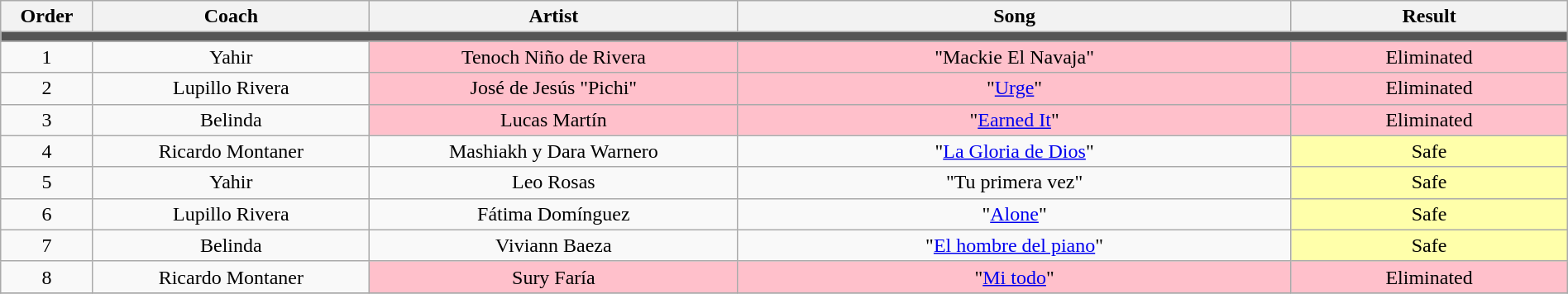<table class="wikitable" style="text-align:center; width:100%;">
<tr>
<th width="5%">Order</th>
<th width="15%">Coach</th>
<th width="20%">Artist</th>
<th width="30%">Song</th>
<th width="15%">Result</th>
</tr>
<tr>
<td colspan="5" style="background:#555;"></td>
</tr>
<tr>
<td scope="row">1</td>
<td>Yahir</td>
<td bgcolor="pink">Tenoch Niño de Rivera</td>
<td bgcolor="pink">"Mackie El Navaja"</td>
<td bgcolor="pink">Eliminated</td>
</tr>
<tr>
<td scope="row">2</td>
<td>Lupillo Rivera</td>
<td bgcolor="pink">José de Jesús "Pichi"</td>
<td bgcolor="pink">"<a href='#'>Urge</a>"</td>
<td bgcolor="pink">Eliminated</td>
</tr>
<tr>
<td scope="row">3</td>
<td>Belinda</td>
<td bgcolor="pink">Lucas Martín</td>
<td bgcolor="pink">"<a href='#'>Earned It</a>"</td>
<td bgcolor="pink">Eliminated</td>
</tr>
<tr>
<td scope="row">4</td>
<td>Ricardo Montaner</td>
<td>Mashiakh y Dara Warnero</td>
<td>"<a href='#'>La Gloria de Dios</a>"</td>
<td bgcolor="#FFFFAA">Safe</td>
</tr>
<tr>
<td scope="row">5</td>
<td>Yahir</td>
<td>Leo Rosas</td>
<td>"Tu primera vez"</td>
<td bgcolor="#FFFFAA">Safe</td>
</tr>
<tr>
<td scope="row">6</td>
<td>Lupillo Rivera</td>
<td>Fátima Domínguez</td>
<td>"<a href='#'>Alone</a>"</td>
<td bgcolor="#FFFFAA">Safe</td>
</tr>
<tr>
<td scope="row">7</td>
<td>Belinda</td>
<td>Viviann Baeza</td>
<td>"<a href='#'>El hombre del piano</a>"</td>
<td bgcolor="#FFFFAA">Safe</td>
</tr>
<tr>
<td scope="row">8</td>
<td>Ricardo Montaner</td>
<td bgcolor="pink">Sury Faría</td>
<td bgcolor="pink">"<a href='#'>Mi todo</a>"</td>
<td bgcolor="pink">Eliminated</td>
</tr>
<tr>
</tr>
</table>
